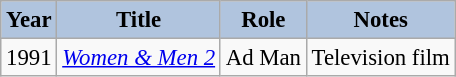<table class="wikitable" style="font-size:95%;">
<tr>
<th style="background:#B0C4DE;">Year</th>
<th style="background:#B0C4DE;">Title</th>
<th style="background:#B0C4DE;">Role</th>
<th style="background:#B0C4DE;">Notes</th>
</tr>
<tr>
<td>1991</td>
<td><em><a href='#'>Women & Men 2</a></em></td>
<td>Ad Man</td>
<td>Television film</td>
</tr>
</table>
